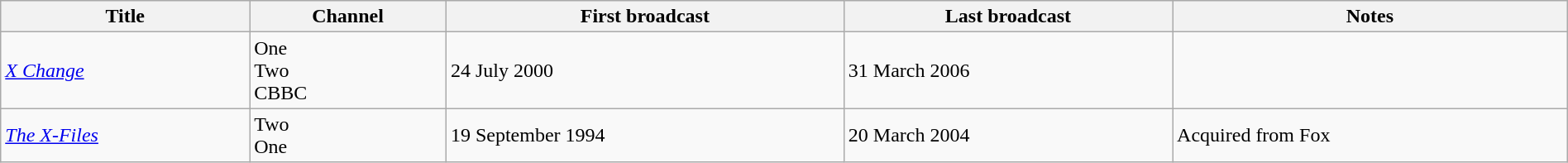<table class="wikitable sortable" style="width:100%;">
<tr>
<th>Title</th>
<th>Channel</th>
<th>First broadcast</th>
<th>Last broadcast</th>
<th>Notes</th>
</tr>
<tr>
<td><em><a href='#'>X Change</a></em></td>
<td>One <em></em> <br> Two <em></em> <br> CBBC <em></em></td>
<td>24 July 2000</td>
<td>31 March 2006</td>
<td></td>
</tr>
<tr>
<td><em><a href='#'>The X-Files</a></em></td>
<td>Two  <br> One <em></em></td>
<td>19 September 1994</td>
<td>20 March 2004</td>
<td>Acquired from Fox</td>
</tr>
</table>
